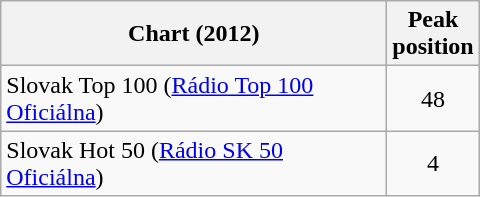<table class="wikitable sortable">
<tr>
<th width="250">Chart (2012)</th>
<th width="50">Peak<br>position</th>
</tr>
<tr>
<td>Slovak Top 100 (<a href='#'>Rádio Top 100 Oficiálna</a>)</td>
<td align="center">48</td>
</tr>
<tr>
<td>Slovak Hot 50 (<a href='#'>Rádio SK 50 Oficiálna</a>)</td>
<td align="center">4</td>
</tr>
</table>
